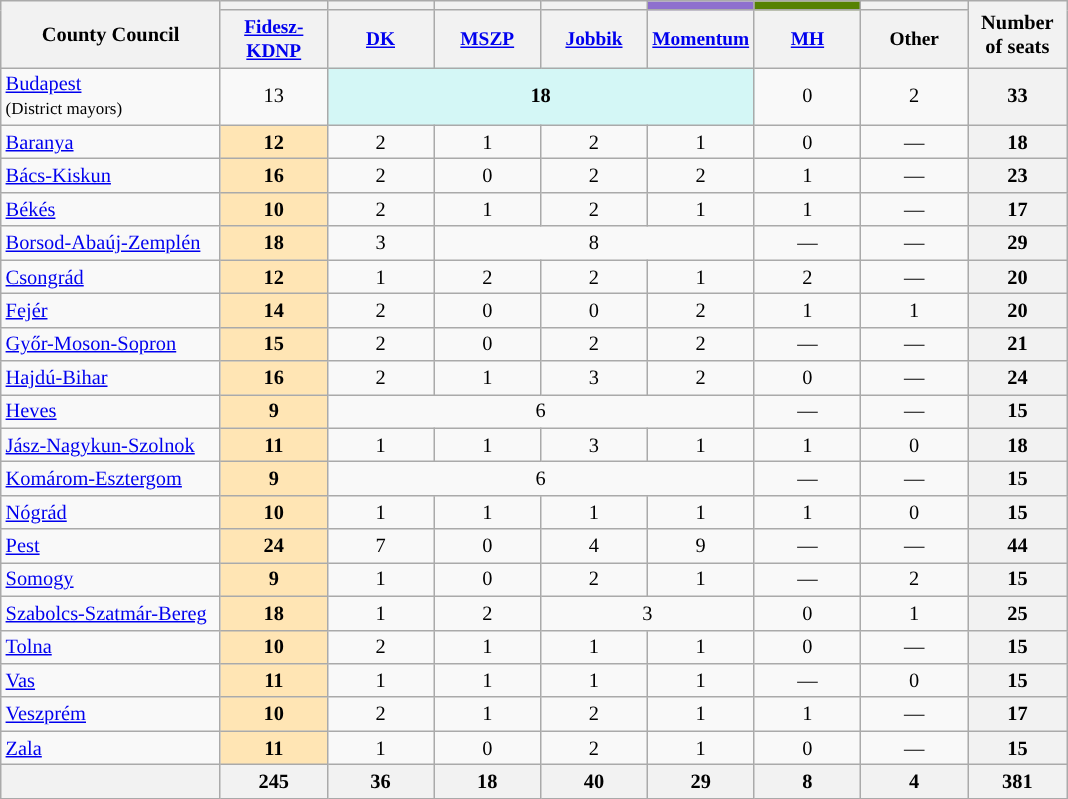<table class="wikitable sortable" style="text-align:center; font-size:85%;">
<tr text-align:center;>
<th style="width:140px;" rowspan="2">County Council</th>
<th style="background:"></th>
<th style="background:"></th>
<th style="background:"></th>
<th style="background:"></th>
<th style="background: #8E6FCE;"></th>
<th style="background:#568203"></th>
<th style="background: ;"></th>
<th style="width:60px;" rowspan="2">Number of seats</th>
</tr>
<tr text-align:center;>
<th style="font-size:95%; width:65px;"><a href='#'>Fidesz-KDNP</a></th>
<th style="font-size:95%; width:65px;"><a href='#'>DK</a></th>
<th style="font-size:95%; width:65px;"><a href='#'>MSZP</a></th>
<th style="font-size:95%; width:65px;"><a href='#'>Jobbik</a></th>
<th style="font-size:95%; width:65px;"><a href='#'>Momentum</a></th>
<th style="font-size:95%; width:65px;"><a href='#'>MH</a></th>
<th style="font-size:95%; width:65px;">Other</th>
</tr>
<tr>
<td style="text-align: left;"><a href='#'>Budapest</a><br><small>(District mayors)</small></td>
<td>13</td>
<td colspan="4" style="background:#D4F7F6"><strong>18</strong></td>
<td>0</td>
<td>2</td>
<th>33</th>
</tr>
<tr>
<td style="text-align: left;"><a href='#'>Baranya</a></td>
<td style="background: #ffe5b4";"><strong>12</strong></td>
<td>2</td>
<td>1</td>
<td>2</td>
<td>1</td>
<td>0</td>
<td>—</td>
<th>18</th>
</tr>
<tr>
<td style="text-align: left;"><a href='#'>Bács-Kiskun</a></td>
<td style="background: #ffe5b4";"><strong>16</strong></td>
<td>2</td>
<td>0</td>
<td>2</td>
<td>2</td>
<td>1</td>
<td>—</td>
<th>23</th>
</tr>
<tr>
<td style="text-align: left;"><a href='#'>Békés</a></td>
<td style="background: #ffe5b4";"><strong>10</strong></td>
<td>2</td>
<td>1</td>
<td>2</td>
<td>1</td>
<td>1</td>
<td>—</td>
<th>17</th>
</tr>
<tr>
<td style="text-align: left;"><a href='#'>Borsod-Abaúj-Zemplén</a></td>
<td style="background: #ffe5b4";"><strong>18</strong></td>
<td>3</td>
<td colspan="3">8</td>
<td>—</td>
<td>—</td>
<th>29</th>
</tr>
<tr>
<td style="text-align: left;"><a href='#'>Csongrád</a></td>
<td style="background: #ffe5b4";"><strong>12</strong></td>
<td>1</td>
<td>2</td>
<td>2</td>
<td>1</td>
<td>2</td>
<td>—</td>
<th>20</th>
</tr>
<tr>
<td style="text-align: left;"><a href='#'>Fejér</a></td>
<td style="background: #ffe5b4";"><strong>14</strong></td>
<td>2</td>
<td>0</td>
<td>0</td>
<td>2</td>
<td>1</td>
<td>1</td>
<th>20</th>
</tr>
<tr>
<td style="text-align: left;"><a href='#'>Győr-Moson-Sopron</a></td>
<td style="background: #ffe5b4";"><strong>15</strong></td>
<td>2</td>
<td>0</td>
<td>2</td>
<td>2</td>
<td>—</td>
<td>—</td>
<th>21</th>
</tr>
<tr>
<td style="text-align: left;"><a href='#'>Hajdú-Bihar</a></td>
<td style="background: #ffe5b4";"><strong>16</strong></td>
<td>2</td>
<td>1</td>
<td>3</td>
<td>2</td>
<td>0</td>
<td>—</td>
<th>24</th>
</tr>
<tr>
<td style="text-align: left;"><a href='#'>Heves</a></td>
<td style="background: #ffe5b4";"><strong>9</strong></td>
<td colspan="4">6</td>
<td>—</td>
<td>—</td>
<th>15</th>
</tr>
<tr>
<td style="text-align: left;"><a href='#'>Jász-Nagykun-Szolnok</a></td>
<td style="background: #ffe5b4";"><strong>11</strong></td>
<td>1</td>
<td>1</td>
<td>3</td>
<td>1</td>
<td>1</td>
<td>0</td>
<th>18</th>
</tr>
<tr>
<td style="text-align: left;"><a href='#'>Komárom-Esztergom</a></td>
<td style="background: #ffe5b4";"><strong>9</strong></td>
<td colspan="4">6</td>
<td>—</td>
<td>—</td>
<th>15</th>
</tr>
<tr>
<td style="text-align: left;"><a href='#'>Nógrád</a></td>
<td style="background: #ffe5b4";"><strong>10</strong></td>
<td>1</td>
<td>1</td>
<td>1</td>
<td>1</td>
<td>1</td>
<td>0</td>
<th>15</th>
</tr>
<tr>
<td style="text-align: left;"><a href='#'>Pest</a></td>
<td style="background: #ffe5b4";"><strong>24</strong></td>
<td>7</td>
<td>0</td>
<td>4</td>
<td>9</td>
<td>—</td>
<td>—</td>
<th>44</th>
</tr>
<tr>
<td style="text-align: left;"><a href='#'>Somogy</a></td>
<td style="background: #ffe5b4";"><strong>9</strong></td>
<td>1</td>
<td>0</td>
<td>2</td>
<td>1</td>
<td>—</td>
<td>2</td>
<th>15</th>
</tr>
<tr>
<td style="text-align: left;"><a href='#'>Szabolcs-Szatmár-Bereg</a></td>
<td style="background: #ffe5b4";"><strong>18</strong></td>
<td>1</td>
<td>2</td>
<td colspan="2">3</td>
<td>0</td>
<td>1</td>
<th>25</th>
</tr>
<tr>
<td style="text-align: left;"><a href='#'>Tolna</a></td>
<td style="background: #ffe5b4";"><strong>10</strong></td>
<td>2</td>
<td>1</td>
<td>1</td>
<td>1</td>
<td>0</td>
<td>—</td>
<th>15</th>
</tr>
<tr>
<td style="text-align: left;"><a href='#'>Vas</a></td>
<td style="background: #ffe5b4";"><strong>11</strong></td>
<td>1</td>
<td>1</td>
<td>1</td>
<td>1</td>
<td>—</td>
<td>0</td>
<th>15</th>
</tr>
<tr>
<td style="text-align: left;"><a href='#'>Veszprém</a></td>
<td style="background: #ffe5b4";"><strong>10</strong></td>
<td>2</td>
<td>1</td>
<td>2</td>
<td>1</td>
<td>1</td>
<td>—</td>
<th>17</th>
</tr>
<tr>
<td style="text-align: left;"><a href='#'>Zala</a></td>
<td style="background: #ffe5b4";"><strong>11</strong></td>
<td>1</td>
<td>0</td>
<td>2</td>
<td>1</td>
<td>0</td>
<td>—</td>
<th>15</th>
</tr>
<tr>
<th style="text-align: left;"></th>
<th>245</th>
<th>36</th>
<th>18</th>
<th>40</th>
<th>29</th>
<th>8</th>
<th>4</th>
<th>381</th>
</tr>
</table>
